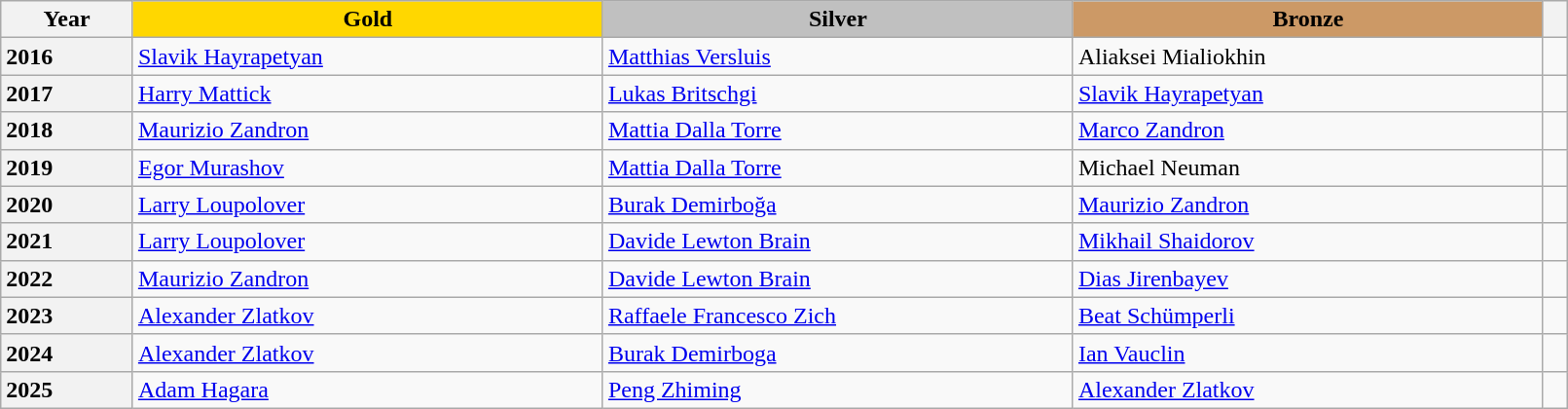<table class="wikitable unsortable" style="text-align:left; width:85%">
<tr>
<th scope="col" style="text-align:center">Year</th>
<td scope="col" style="text-align:center; width:30%; background:gold"><strong>Gold</strong></td>
<td scope="col" style="text-align:center; width:30%; background:silver"><strong>Silver</strong></td>
<td scope="col" style="text-align:center; width:30%; background:#c96"><strong>Bronze</strong></td>
<th scope="col" style="text-align:center"></th>
</tr>
<tr>
<th scope="row" style="text-align:left">2016</th>
<td> <a href='#'>Slavik Hayrapetyan</a></td>
<td> <a href='#'>Matthias Versluis</a></td>
<td> Aliaksei Mialiokhin</td>
<td></td>
</tr>
<tr>
<th scope="row" style="text-align:left">2017</th>
<td> <a href='#'>Harry Mattick</a></td>
<td> <a href='#'>Lukas Britschgi</a></td>
<td> <a href='#'>Slavik Hayrapetyan</a></td>
<td></td>
</tr>
<tr>
<th scope="row" style="text-align:left">2018</th>
<td> <a href='#'>Maurizio Zandron</a></td>
<td> <a href='#'>Mattia Dalla Torre</a></td>
<td> <a href='#'>Marco Zandron</a></td>
<td></td>
</tr>
<tr>
<th scope="row" style="text-align:left">2019</th>
<td> <a href='#'>Egor Murashov</a></td>
<td> <a href='#'>Mattia Dalla Torre</a></td>
<td> Michael Neuman</td>
<td></td>
</tr>
<tr>
<th scope="row" style="text-align:left">2020</th>
<td> <a href='#'>Larry Loupolover</a></td>
<td> <a href='#'>Burak Demirboğa</a></td>
<td> <a href='#'>Maurizio Zandron</a></td>
<td></td>
</tr>
<tr>
<th scope="row" style="text-align:left">2021</th>
<td> <a href='#'>Larry Loupolover</a></td>
<td> <a href='#'>Davide Lewton Brain</a></td>
<td> <a href='#'>Mikhail Shaidorov</a></td>
<td></td>
</tr>
<tr>
<th scope="row" style="text-align:left">2022</th>
<td> <a href='#'>Maurizio Zandron</a></td>
<td> <a href='#'>Davide Lewton Brain</a></td>
<td> <a href='#'>Dias Jirenbayev</a></td>
<td></td>
</tr>
<tr>
<th scope="row" style="text-align:left">2023</th>
<td> <a href='#'>Alexander Zlatkov</a></td>
<td> <a href='#'>Raffaele Francesco Zich</a></td>
<td> <a href='#'>Beat Schümperli</a></td>
<td></td>
</tr>
<tr>
<th scope="row" style="text-align:left">2024</th>
<td> <a href='#'>Alexander Zlatkov</a></td>
<td> <a href='#'>Burak Demirboga</a></td>
<td> <a href='#'>Ian Vauclin</a></td>
<td></td>
</tr>
<tr>
<th scope="row" style="text-align:left">2025</th>
<td> <a href='#'>Adam Hagara</a></td>
<td> <a href='#'>Peng Zhiming</a></td>
<td> <a href='#'>Alexander Zlatkov</a></td>
<td></td>
</tr>
</table>
